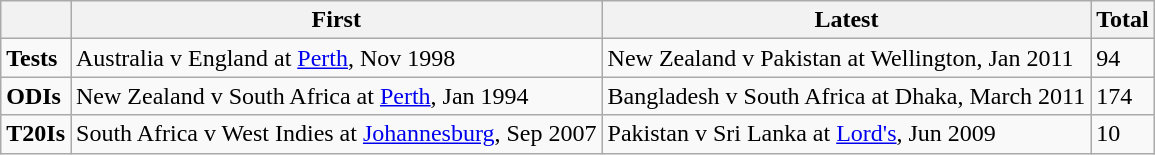<table class="wikitable">
<tr>
<th></th>
<th>First</th>
<th>Latest</th>
<th>Total</th>
</tr>
<tr>
<td><strong>Tests</strong></td>
<td>Australia v England at <a href='#'>Perth</a>, Nov 1998</td>
<td>New Zealand v Pakistan at Wellington, Jan 2011</td>
<td>94</td>
</tr>
<tr>
<td><strong>ODIs</strong></td>
<td>New Zealand v South Africa at <a href='#'>Perth</a>, Jan 1994</td>
<td>Bangladesh v South Africa at Dhaka, March 2011</td>
<td>174</td>
</tr>
<tr>
<td><strong>T20Is</strong></td>
<td>South Africa v West Indies at <a href='#'>Johannesburg</a>, Sep 2007</td>
<td>Pakistan v Sri Lanka at <a href='#'>Lord's</a>, Jun 2009</td>
<td>10</td>
</tr>
</table>
